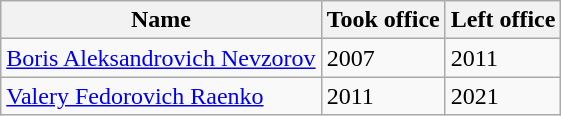<table class="wikitable">
<tr>
<th>Name</th>
<th>Took office</th>
<th>Left office</th>
</tr>
<tr>
<td><a href='#'>Boris Aleksandrovich Nevzorov</a></td>
<td>2007</td>
<td>2011</td>
</tr>
<tr>
<td><a href='#'>Valery Fedorovich Raenko</a></td>
<td>2011</td>
<td>2021</td>
</tr>
</table>
